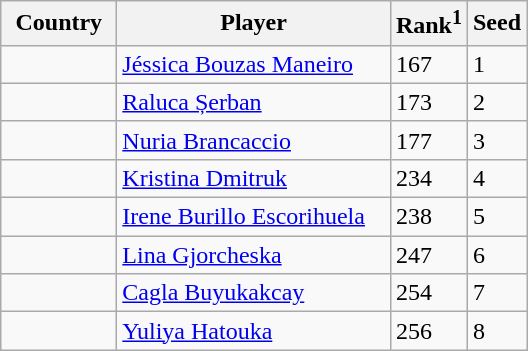<table class="sortable wikitable">
<tr>
<th width="70">Country</th>
<th width="175">Player</th>
<th>Rank<sup>1</sup></th>
<th>Seed</th>
</tr>
<tr>
<td></td>
<td><a href='#'>Jéssica Bouzas Maneiro</a></td>
<td>167</td>
<td>1</td>
</tr>
<tr>
<td></td>
<td><a href='#'>Raluca Șerban</a></td>
<td>173</td>
<td>2</td>
</tr>
<tr>
<td></td>
<td><a href='#'>Nuria Brancaccio</a></td>
<td>177</td>
<td>3</td>
</tr>
<tr>
<td></td>
<td><a href='#'>Kristina Dmitruk</a></td>
<td>234</td>
<td>4</td>
</tr>
<tr>
<td></td>
<td><a href='#'>Irene Burillo Escorihuela</a></td>
<td>238</td>
<td>5</td>
</tr>
<tr>
<td></td>
<td><a href='#'>Lina Gjorcheska</a></td>
<td>247</td>
<td>6</td>
</tr>
<tr>
<td></td>
<td><a href='#'>Cagla Buyukakcay</a></td>
<td>254</td>
<td>7</td>
</tr>
<tr>
<td></td>
<td><a href='#'>Yuliya Hatouka</a></td>
<td>256</td>
<td>8</td>
</tr>
</table>
